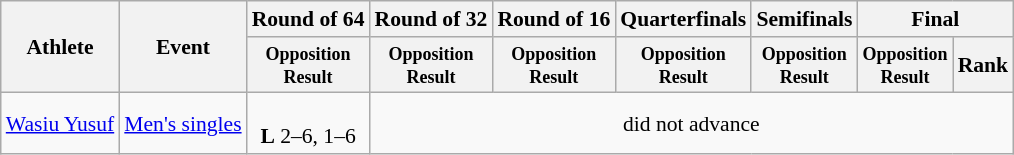<table class="wikitable" style="font-size:90%">
<tr>
<th rowspan="2">Athlete</th>
<th rowspan="2">Event</th>
<th>Round of 64</th>
<th>Round of 32</th>
<th>Round of 16</th>
<th>Quarterfinals</th>
<th>Semifinals</th>
<th colspan="2">Final</th>
</tr>
<tr>
<th style="line-height:1em"><small>Opposition<br>Result</small></th>
<th style="line-height:1em"><small>Opposition<br>Result</small></th>
<th style="line-height:1em"><small>Opposition<br>Result</small></th>
<th style="line-height:1em"><small>Opposition<br>Result</small></th>
<th style="line-height:1em"><small>Opposition<br>Result</small></th>
<th style="line-height:1em"><small>Opposition<br>Result</small></th>
<th style="line-height:1em">Rank</th>
</tr>
<tr>
<td><a href='#'>Wasiu Yusuf</a></td>
<td><a href='#'>Men's singles</a></td>
<td align="center"><br><strong>L</strong> 2–6, 1–6</td>
<td align="center" colspan="6">did not advance</td>
</tr>
</table>
